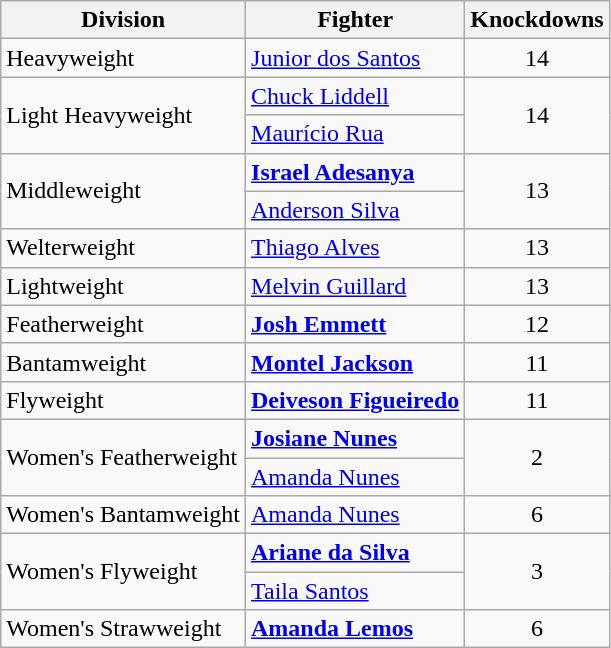<table class=wikitable>
<tr>
<th>Division</th>
<th>Fighter</th>
<th>Knockdowns</th>
</tr>
<tr>
<td>Heavyweight</td>
<td> <a href='#'>Junior dos Santos</a></td>
<td align=center>14</td>
</tr>
<tr>
<td rowspan=2>Light Heavyweight</td>
<td> <a href='#'>Chuck Liddell</a></td>
<td rowspan=2 align=center>14</td>
</tr>
<tr>
<td> <a href='#'>Maurício Rua</a></td>
</tr>
<tr>
<td rowspan=2>Middleweight</td>
<td> <strong><a href='#'>Israel Adesanya</a></strong></td>
<td rowspan=2 align=center>13</td>
</tr>
<tr>
<td> <a href='#'>Anderson Silva</a></td>
</tr>
<tr>
<td>Welterweight</td>
<td> <a href='#'>Thiago Alves</a></td>
<td align=center>13</td>
</tr>
<tr>
<td>Lightweight</td>
<td> <a href='#'>Melvin Guillard</a></td>
<td align=center>13</td>
</tr>
<tr>
<td>Featherweight</td>
<td> <strong><a href='#'>Josh Emmett</a></strong></td>
<td align=center>12</td>
</tr>
<tr>
<td>Bantamweight</td>
<td> <strong><a href='#'>Montel Jackson</a></strong></td>
<td align=center>11</td>
</tr>
<tr>
<td>Flyweight</td>
<td> <strong><a href='#'>Deiveson Figueiredo</a></strong></td>
<td align=center>11</td>
</tr>
<tr>
<td rowspan=2>Women's Featherweight</td>
<td> <strong><a href='#'>Josiane Nunes</a></strong></td>
<td rowspan=2 align=center>2</td>
</tr>
<tr>
<td> <a href='#'>Amanda Nunes</a></td>
</tr>
<tr>
<td>Women's Bantamweight</td>
<td> <a href='#'>Amanda Nunes</a></td>
<td align=center>6</td>
</tr>
<tr>
<td rowspan=2>Women's Flyweight</td>
<td> <strong><a href='#'>Ariane da Silva</a></strong></td>
<td rowspan=2 align=center>3</td>
</tr>
<tr>
<td> <a href='#'>Taila Santos</a></td>
</tr>
<tr>
<td>Women's Strawweight</td>
<td> <strong><a href='#'>Amanda Lemos</a></strong></td>
<td align=center>6</td>
</tr>
</table>
